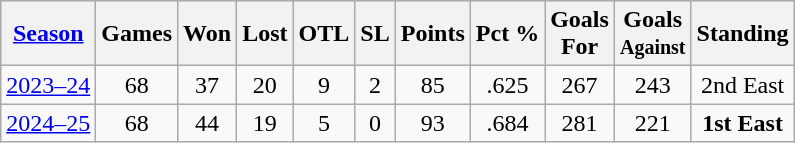<table class="wikitable" style="text-align:center">
<tr>
<th><a href='#'>Season</a></th>
<th>Games</th>
<th>Won</th>
<th>Lost</th>
<th>OTL</th>
<th>SL</th>
<th>Points</th>
<th>Pct %</th>
<th>Goals<br>For</th>
<th>Goals<br><small>Against</small></th>
<th>Standing</th>
</tr>
<tr>
<td><a href='#'>2023–24</a></td>
<td>68</td>
<td>37</td>
<td>20</td>
<td>9</td>
<td>2</td>
<td>85</td>
<td>.625</td>
<td>267</td>
<td>243</td>
<td>2nd East</td>
</tr>
<tr>
<td><a href='#'>2024–25</a></td>
<td>68</td>
<td>44</td>
<td>19</td>
<td>5</td>
<td>0</td>
<td>93</td>
<td>.684</td>
<td>281</td>
<td>221</td>
<td><strong>1st East</strong></td>
</tr>
</table>
